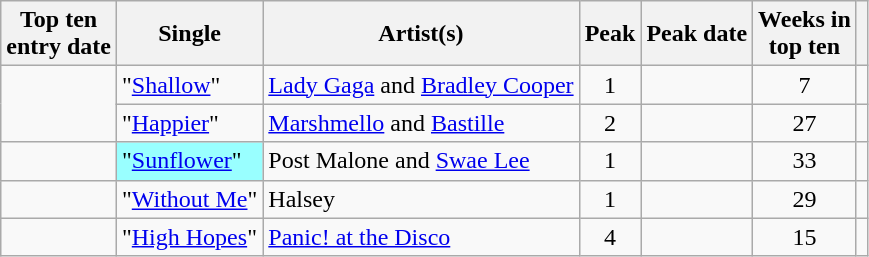<table class="wikitable sortable">
<tr>
<th>Top ten<br>entry date</th>
<th>Single</th>
<th>Artist(s)</th>
<th data-sort-type="number">Peak</th>
<th>Peak date</th>
<th data-sort-type="number">Weeks in<br>top ten</th>
<th></th>
</tr>
<tr>
<td rowspan="2"></td>
<td>"<a href='#'>Shallow</a>"</td>
<td><a href='#'>Lady Gaga</a> and <a href='#'>Bradley Cooper</a></td>
<td style="text-align:center;">1</td>
<td></td>
<td style="text-align:center;">7</td>
<td style="text-align:center;"></td>
</tr>
<tr>
<td>"<a href='#'>Happier</a>"</td>
<td><a href='#'>Marshmello</a> and <a href='#'>Bastille</a></td>
<td style="text-align:center;">2</td>
<td></td>
<td style="text-align:center;">27</td>
<td style="text-align:center;"></td>
</tr>
<tr>
<td></td>
<td style="background:#9ff;">"<a href='#'>Sunflower</a>" </td>
<td>Post Malone and <a href='#'>Swae Lee</a></td>
<td style="text-align:center;">1</td>
<td></td>
<td style="text-align:center;">33</td>
<td style="text-align:center;"></td>
</tr>
<tr>
<td></td>
<td>"<a href='#'>Without Me</a>"</td>
<td>Halsey</td>
<td style="text-align:center;">1</td>
<td></td>
<td style="text-align:center;">29</td>
<td style="text-align:center;"></td>
</tr>
<tr>
<td></td>
<td>"<a href='#'>High Hopes</a>"</td>
<td><a href='#'>Panic! at the Disco</a></td>
<td style="text-align:center;">4</td>
<td></td>
<td style="text-align:center;">15</td>
<td style="text-align:center;"></td>
</tr>
</table>
